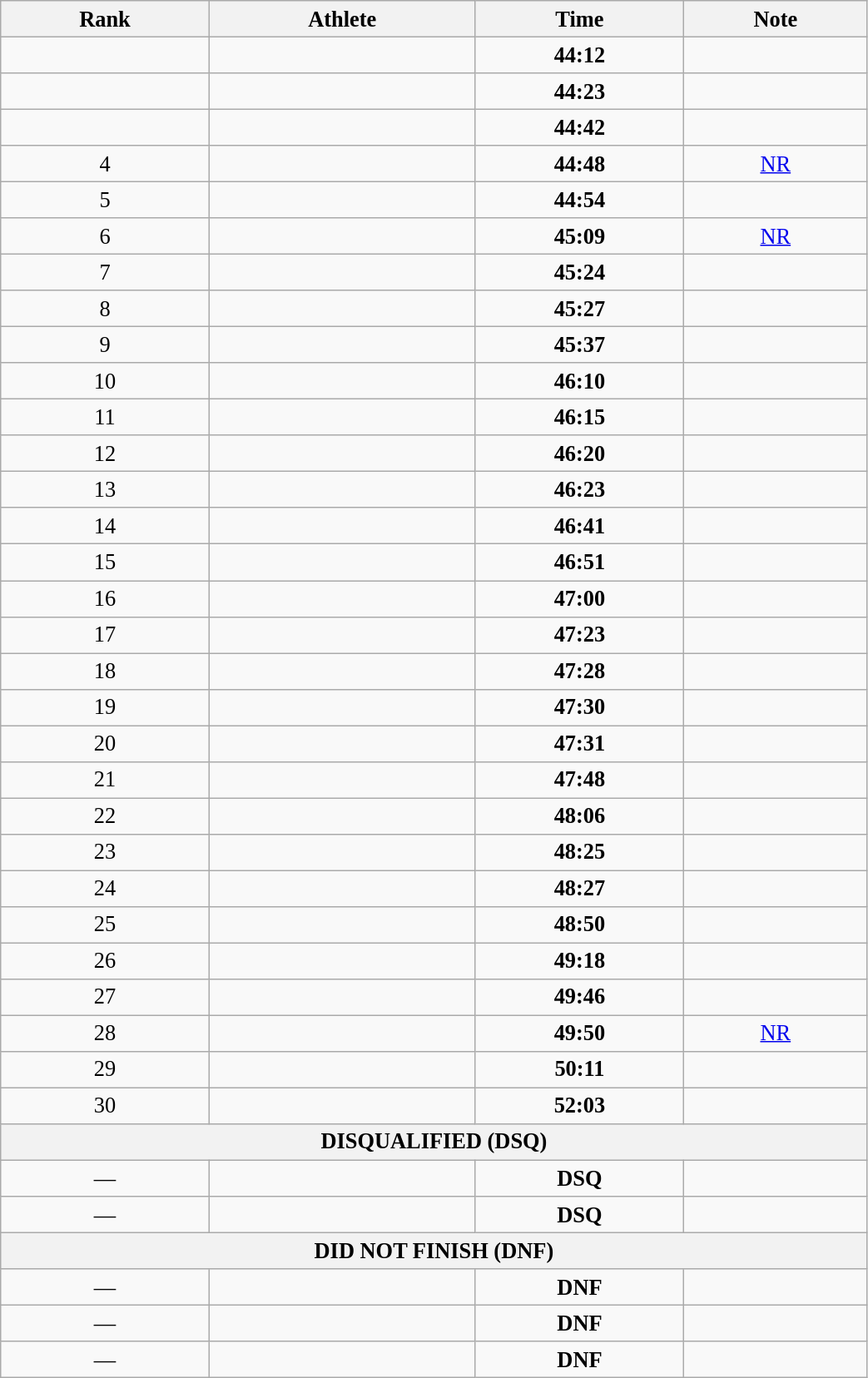<table class="wikitable" style=" text-align:center; font-size:110%;" width="55%">
<tr>
<th>Rank</th>
<th>Athlete</th>
<th>Time</th>
<th>Note</th>
</tr>
<tr>
<td></td>
<td align=left></td>
<td><strong>44:12</strong></td>
<td></td>
</tr>
<tr>
<td></td>
<td align=left></td>
<td><strong>44:23</strong></td>
<td></td>
</tr>
<tr>
<td></td>
<td align=left></td>
<td><strong>44:42</strong></td>
<td></td>
</tr>
<tr>
<td>4</td>
<td align=left></td>
<td><strong>44:48</strong></td>
<td><a href='#'>NR</a></td>
</tr>
<tr>
<td>5</td>
<td align=left></td>
<td><strong>44:54</strong></td>
<td></td>
</tr>
<tr>
<td>6</td>
<td align=left></td>
<td><strong>45:09</strong></td>
<td><a href='#'>NR</a></td>
</tr>
<tr>
<td>7</td>
<td align=left></td>
<td><strong>45:24</strong></td>
<td></td>
</tr>
<tr>
<td>8</td>
<td align=left></td>
<td><strong>45:27</strong></td>
<td></td>
</tr>
<tr>
<td>9</td>
<td align=left></td>
<td><strong>45:37</strong></td>
<td></td>
</tr>
<tr>
<td>10</td>
<td align=left></td>
<td><strong>46:10</strong></td>
<td></td>
</tr>
<tr>
<td>11</td>
<td align=left></td>
<td><strong>46:15</strong></td>
<td></td>
</tr>
<tr>
<td>12</td>
<td align=left></td>
<td><strong>46:20</strong></td>
<td></td>
</tr>
<tr>
<td>13</td>
<td align=left></td>
<td><strong>46:23</strong></td>
<td></td>
</tr>
<tr>
<td>14</td>
<td align=left></td>
<td><strong>46:41</strong></td>
<td></td>
</tr>
<tr>
<td>15</td>
<td align=left></td>
<td><strong>46:51</strong></td>
<td></td>
</tr>
<tr>
<td>16</td>
<td align=left></td>
<td><strong>47:00</strong></td>
<td></td>
</tr>
<tr>
<td>17</td>
<td align=left></td>
<td><strong>47:23</strong></td>
<td></td>
</tr>
<tr>
<td>18</td>
<td align=left></td>
<td><strong>47:28</strong></td>
<td></td>
</tr>
<tr>
<td>19</td>
<td align=left></td>
<td><strong>47:30</strong></td>
<td></td>
</tr>
<tr>
<td>20</td>
<td align=left></td>
<td><strong>47:31</strong></td>
<td></td>
</tr>
<tr>
<td>21</td>
<td align=left></td>
<td><strong>47:48</strong></td>
<td></td>
</tr>
<tr>
<td>22</td>
<td align=left></td>
<td><strong>48:06</strong></td>
<td></td>
</tr>
<tr>
<td>23</td>
<td align=left></td>
<td><strong>48:25</strong></td>
<td></td>
</tr>
<tr>
<td>24</td>
<td align=left></td>
<td><strong>48:27</strong></td>
<td></td>
</tr>
<tr>
<td>25</td>
<td align=left></td>
<td><strong>48:50</strong></td>
<td></td>
</tr>
<tr>
<td>26</td>
<td align=left></td>
<td><strong>49:18</strong></td>
<td></td>
</tr>
<tr>
<td>27</td>
<td align=left></td>
<td><strong>49:46</strong></td>
<td></td>
</tr>
<tr>
<td>28</td>
<td align=left></td>
<td><strong>49:50</strong></td>
<td><a href='#'>NR</a></td>
</tr>
<tr>
<td>29</td>
<td align=left></td>
<td><strong>50:11</strong></td>
<td></td>
</tr>
<tr>
<td>30</td>
<td align=left></td>
<td><strong>52:03</strong></td>
<td></td>
</tr>
<tr>
<th colspan="4">DISQUALIFIED (DSQ)</th>
</tr>
<tr>
<td>—</td>
<td align=left></td>
<td><strong>DSQ</strong></td>
<td></td>
</tr>
<tr>
<td>—</td>
<td align=left></td>
<td><strong>DSQ</strong></td>
<td></td>
</tr>
<tr>
<th colspan="4">DID NOT FINISH (DNF)</th>
</tr>
<tr>
<td>—</td>
<td align=left></td>
<td><strong>DNF</strong></td>
<td></td>
</tr>
<tr>
<td>—</td>
<td align=left></td>
<td><strong>DNF</strong></td>
<td></td>
</tr>
<tr>
<td>—</td>
<td align=left></td>
<td><strong>DNF</strong></td>
<td></td>
</tr>
</table>
